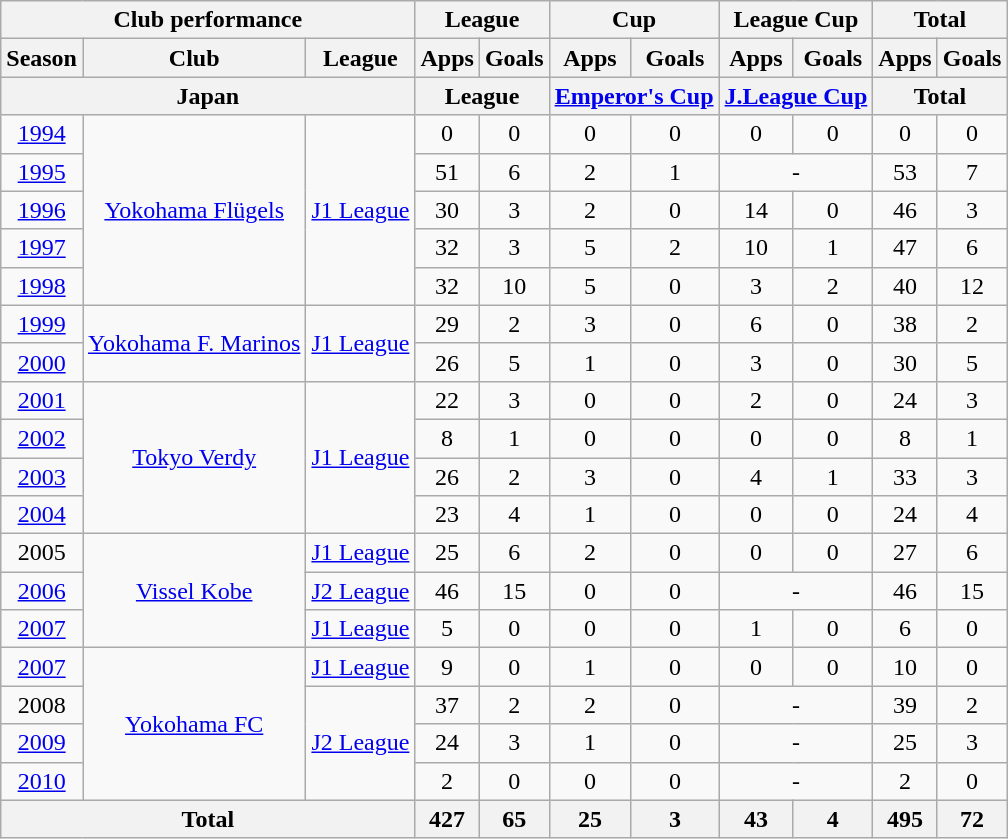<table class="wikitable" style="text-align:center;">
<tr>
<th colspan=3>Club performance</th>
<th colspan=2>League</th>
<th colspan=2>Cup</th>
<th colspan=2>League Cup</th>
<th colspan=2>Total</th>
</tr>
<tr>
<th>Season</th>
<th>Club</th>
<th>League</th>
<th>Apps</th>
<th>Goals</th>
<th>Apps</th>
<th>Goals</th>
<th>Apps</th>
<th>Goals</th>
<th>Apps</th>
<th>Goals</th>
</tr>
<tr>
<th colspan=3>Japan</th>
<th colspan=2>League</th>
<th colspan=2><a href='#'>Emperor's Cup</a></th>
<th colspan=2><a href='#'>J.League Cup</a></th>
<th colspan=2>Total</th>
</tr>
<tr>
<td><a href='#'>1994</a></td>
<td rowspan=5><a href='#'>Yokohama Flügels</a></td>
<td rowspan=5><a href='#'>J1 League</a></td>
<td>0</td>
<td>0</td>
<td>0</td>
<td>0</td>
<td>0</td>
<td>0</td>
<td>0</td>
<td>0</td>
</tr>
<tr>
<td><a href='#'>1995</a></td>
<td>51</td>
<td>6</td>
<td>2</td>
<td>1</td>
<td colspan=2>-</td>
<td>53</td>
<td>7</td>
</tr>
<tr>
<td><a href='#'>1996</a></td>
<td>30</td>
<td>3</td>
<td>2</td>
<td>0</td>
<td>14</td>
<td>0</td>
<td>46</td>
<td>3</td>
</tr>
<tr>
<td><a href='#'>1997</a></td>
<td>32</td>
<td>3</td>
<td>5</td>
<td>2</td>
<td>10</td>
<td>1</td>
<td>47</td>
<td>6</td>
</tr>
<tr>
<td><a href='#'>1998</a></td>
<td>32</td>
<td>10</td>
<td>5</td>
<td>0</td>
<td>3</td>
<td>2</td>
<td>40</td>
<td>12</td>
</tr>
<tr>
<td><a href='#'>1999</a></td>
<td rowspan=2><a href='#'>Yokohama F. Marinos</a></td>
<td rowspan=2><a href='#'>J1 League</a></td>
<td>29</td>
<td>2</td>
<td>3</td>
<td>0</td>
<td>6</td>
<td>0</td>
<td>38</td>
<td>2</td>
</tr>
<tr>
<td><a href='#'>2000</a></td>
<td>26</td>
<td>5</td>
<td>1</td>
<td>0</td>
<td>3</td>
<td>0</td>
<td>30</td>
<td>5</td>
</tr>
<tr>
<td><a href='#'>2001</a></td>
<td rowspan=4><a href='#'>Tokyo Verdy</a></td>
<td rowspan=4><a href='#'>J1 League</a></td>
<td>22</td>
<td>3</td>
<td>0</td>
<td>0</td>
<td>2</td>
<td>0</td>
<td>24</td>
<td>3</td>
</tr>
<tr>
<td><a href='#'>2002</a></td>
<td>8</td>
<td>1</td>
<td>0</td>
<td>0</td>
<td>0</td>
<td>0</td>
<td>8</td>
<td>1</td>
</tr>
<tr>
<td><a href='#'>2003</a></td>
<td>26</td>
<td>2</td>
<td>3</td>
<td>0</td>
<td>4</td>
<td>1</td>
<td>33</td>
<td>3</td>
</tr>
<tr>
<td><a href='#'>2004</a></td>
<td>23</td>
<td>4</td>
<td>1</td>
<td>0</td>
<td>0</td>
<td>0</td>
<td>24</td>
<td>4</td>
</tr>
<tr>
<td>2005</td>
<td rowspan=3><a href='#'>Vissel Kobe</a></td>
<td><a href='#'>J1 League</a></td>
<td>25</td>
<td>6</td>
<td>2</td>
<td>0</td>
<td>0</td>
<td>0</td>
<td>27</td>
<td>6</td>
</tr>
<tr>
<td><a href='#'>2006</a></td>
<td><a href='#'>J2 League</a></td>
<td>46</td>
<td>15</td>
<td>0</td>
<td>0</td>
<td colspan=2>-</td>
<td>46</td>
<td>15</td>
</tr>
<tr>
<td><a href='#'>2007</a></td>
<td><a href='#'>J1 League</a></td>
<td>5</td>
<td>0</td>
<td>0</td>
<td>0</td>
<td>1</td>
<td>0</td>
<td>6</td>
<td>0</td>
</tr>
<tr>
<td><a href='#'>2007</a></td>
<td rowspan=4><a href='#'>Yokohama FC</a></td>
<td><a href='#'>J1 League</a></td>
<td>9</td>
<td>0</td>
<td>1</td>
<td>0</td>
<td>0</td>
<td>0</td>
<td>10</td>
<td>0</td>
</tr>
<tr>
<td>2008</td>
<td rowspan=3><a href='#'>J2 League</a></td>
<td>37</td>
<td>2</td>
<td>2</td>
<td>0</td>
<td colspan=2>-</td>
<td>39</td>
<td>2</td>
</tr>
<tr>
<td><a href='#'>2009</a></td>
<td>24</td>
<td>3</td>
<td>1</td>
<td>0</td>
<td colspan=2>-</td>
<td>25</td>
<td>3</td>
</tr>
<tr>
<td><a href='#'>2010</a></td>
<td>2</td>
<td>0</td>
<td>0</td>
<td>0</td>
<td colspan=2>-</td>
<td>2</td>
<td>0</td>
</tr>
<tr>
<th colspan=3>Total</th>
<th>427</th>
<th>65</th>
<th>25</th>
<th>3</th>
<th>43</th>
<th>4</th>
<th>495</th>
<th>72</th>
</tr>
</table>
